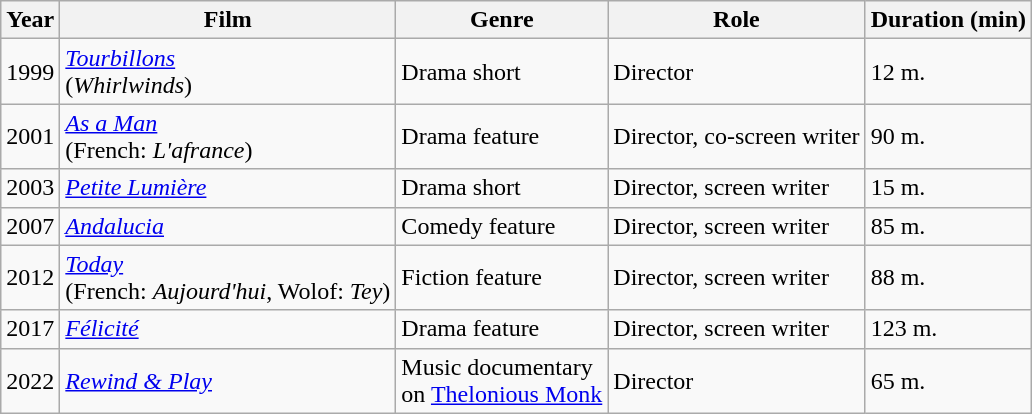<table class="wikitable">
<tr>
<th>Year</th>
<th>Film</th>
<th>Genre</th>
<th>Role</th>
<th>Duration (min)</th>
</tr>
<tr>
<td>1999</td>
<td><em><a href='#'>Tourbillons</a></em><br>(<em>Whirlwinds</em>)</td>
<td>Drama short</td>
<td>Director</td>
<td>12 m.</td>
</tr>
<tr>
<td>2001</td>
<td><em><a href='#'>As a Man</a></em><br>(French: <em>L'afrance</em>)</td>
<td>Drama feature</td>
<td>Director, co-screen writer</td>
<td>90 m.</td>
</tr>
<tr>
<td>2003</td>
<td><em><a href='#'>Petite Lumière</a></em></td>
<td>Drama short</td>
<td>Director, screen writer</td>
<td>15 m.</td>
</tr>
<tr>
<td>2007</td>
<td><em><a href='#'>Andalucia</a></em></td>
<td>Comedy feature</td>
<td>Director, screen writer</td>
<td>85 m.</td>
</tr>
<tr>
<td>2012</td>
<td><em><a href='#'>Today</a></em><br>(French: <em>Aujourd'hui</em>, Wolof: <em>Tey</em>)</td>
<td>Fiction feature</td>
<td>Director, screen writer</td>
<td>88 m.</td>
</tr>
<tr>
<td>2017</td>
<td><em><a href='#'>Félicité</a></em></td>
<td>Drama feature</td>
<td>Director, screen writer</td>
<td>123 m.</td>
</tr>
<tr>
<td>2022</td>
<td><em><a href='#'>Rewind & Play</a></em></td>
<td>Music documentary<br>on <a href='#'>Thelonious Monk</a></td>
<td>Director</td>
<td>65 m.</td>
</tr>
</table>
